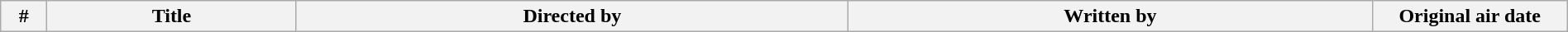<table class="wikitable" style="width:100%; margin:auto; background:#FFF;">
<tr>
<th width="30">#</th>
<th>Title</th>
<th>Directed by</th>
<th>Written by</th>
<th width="150">Original air date<br>










</th>
</tr>
</table>
